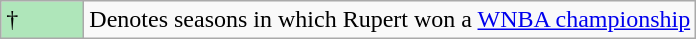<table class="wikitable">
<tr>
<td style="background:#afe6ba; width:3em;">†</td>
<td>Denotes seasons in which Rupert won a <a href='#'>WNBA championship</a></td>
</tr>
</table>
